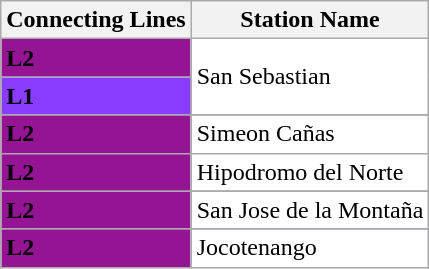<table class="wikitable">
<tr>
<th>Connecting Lines</th>
<th>Station Name</th>
</tr>
<tr style="background-color:#941494;">
<td><strong>L2</strong></td>
<td rowspan="2" style="background-color:white;">San Sebastian</td>
</tr>
<tr style="background-color:#893BFF;">
<td><strong>L1</strong></td>
</tr>
<tr style="background-color:#941494;">
<td><strong>L2</strong></td>
<td style="background-color:white;" rowspan="1">Simeon Cañas</td>
</tr>
<tr style="background-color:#941494;">
<td><strong>L2</strong></td>
<td style="background-color:white;" rowspan="1">Hipodromo del Norte</td>
</tr>
<tr style="background-color:#941494;">
<td><strong>L2</strong></td>
<td style="background-color:white;" rowspan="1">San Jose de la Montaña</td>
</tr>
<tr style="background-color:#941494;">
<td><strong>L2</strong></td>
<td style="background-color:white;" rowspan="1">Jocotenango</td>
</tr>
</table>
